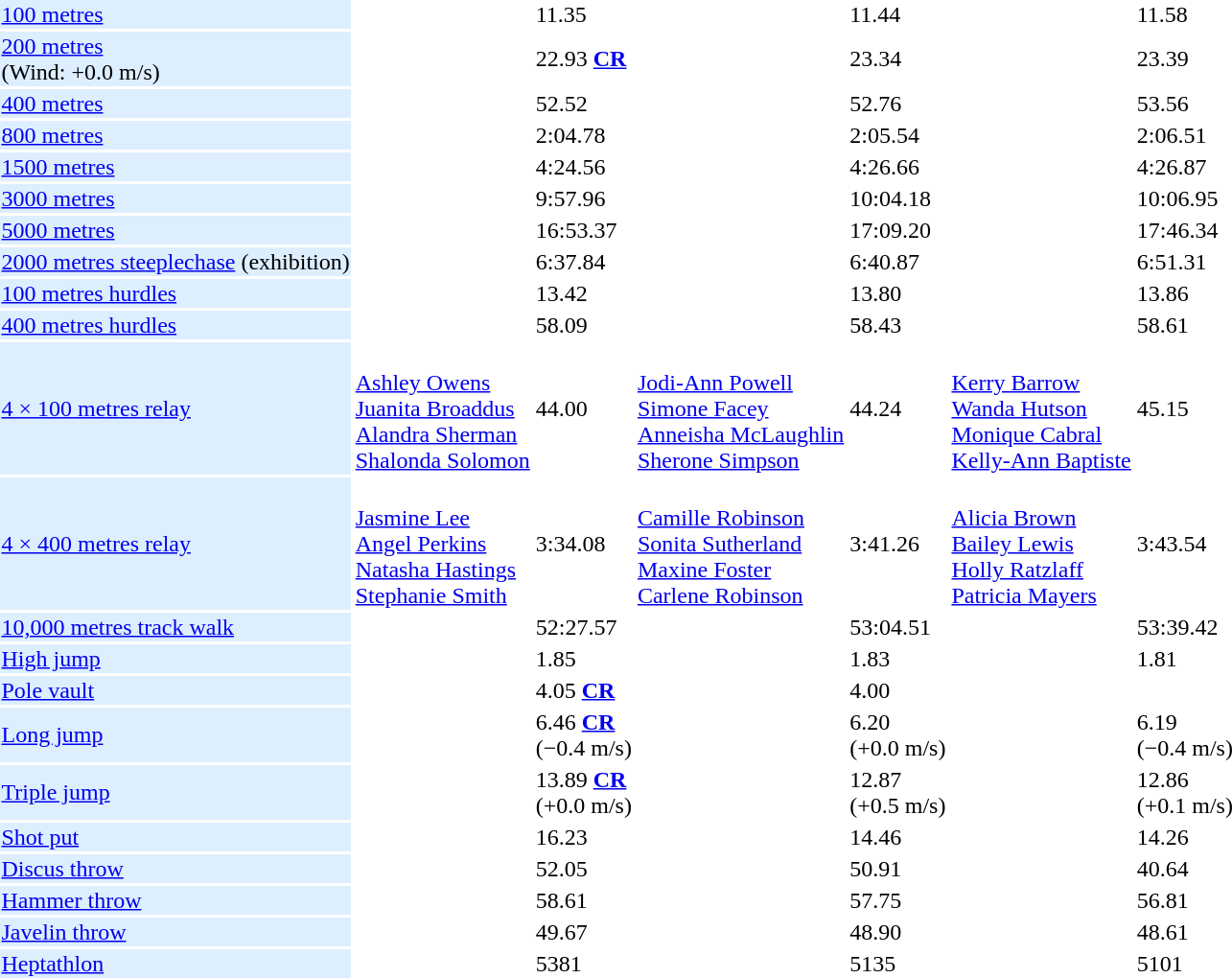<table>
<tr>
<td bgcolor = DDEEFF><a href='#'>100 metres</a></td>
<td></td>
<td>11.35</td>
<td></td>
<td>11.44</td>
<td></td>
<td>11.58</td>
</tr>
<tr>
<td bgcolor = DDEEFF><a href='#'>200 metres</a><br>(Wind: +0.0 m/s)</td>
<td></td>
<td>22.93 <strong><a href='#'>CR</a></strong></td>
<td></td>
<td>23.34</td>
<td></td>
<td>23.39</td>
</tr>
<tr>
<td bgcolor = DDEEFF><a href='#'>400 metres</a></td>
<td></td>
<td>52.52</td>
<td></td>
<td>52.76</td>
<td></td>
<td>53.56</td>
</tr>
<tr>
<td bgcolor = DDEEFF><a href='#'>800 metres</a></td>
<td></td>
<td>2:04.78</td>
<td></td>
<td>2:05.54</td>
<td></td>
<td>2:06.51</td>
</tr>
<tr>
<td bgcolor = DDEEFF><a href='#'>1500 metres</a></td>
<td></td>
<td>4:24.56</td>
<td></td>
<td>4:26.66</td>
<td></td>
<td>4:26.87</td>
</tr>
<tr>
<td bgcolor = DDEEFF><a href='#'>3000 metres</a></td>
<td></td>
<td>9:57.96</td>
<td></td>
<td>10:04.18</td>
<td></td>
<td>10:06.95</td>
</tr>
<tr>
<td bgcolor = DDEEFF><a href='#'>5000 metres</a></td>
<td></td>
<td>16:53.37</td>
<td></td>
<td>17:09.20</td>
<td></td>
<td>17:46.34</td>
</tr>
<tr>
<td bgcolor = DDEEFF><a href='#'>2000 metres steeplechase</a> (exhibition)</td>
<td></td>
<td>6:37.84</td>
<td></td>
<td>6:40.87</td>
<td></td>
<td>6:51.31</td>
</tr>
<tr>
<td bgcolor = DDEEFF><a href='#'>100 metres hurdles</a></td>
<td></td>
<td>13.42</td>
<td></td>
<td>13.80</td>
<td></td>
<td>13.86</td>
</tr>
<tr>
<td bgcolor = DDEEFF><a href='#'>400 metres hurdles</a></td>
<td></td>
<td>58.09</td>
<td></td>
<td>58.43</td>
<td></td>
<td>58.61</td>
</tr>
<tr>
<td bgcolor = DDEEFF><a href='#'>4 × 100 metres relay</a></td>
<td> <br><a href='#'>Ashley Owens</a><br><a href='#'>Juanita Broaddus</a><br><a href='#'>Alandra Sherman</a><br><a href='#'>Shalonda Solomon</a></td>
<td>44.00</td>
<td> <br><a href='#'>Jodi-Ann Powell</a><br><a href='#'>Simone Facey</a><br><a href='#'>Anneisha McLaughlin</a><br><a href='#'>Sherone Simpson</a></td>
<td>44.24</td>
<td> <br><a href='#'>Kerry Barrow</a><br><a href='#'>Wanda Hutson</a><br><a href='#'>Monique Cabral</a><br><a href='#'>Kelly-Ann Baptiste</a></td>
<td>45.15</td>
</tr>
<tr>
<td bgcolor = DDEEFF><a href='#'>4 × 400 metres relay</a></td>
<td> <br><a href='#'>Jasmine Lee</a><br><a href='#'>Angel Perkins</a><br><a href='#'>Natasha Hastings</a><br><a href='#'>Stephanie Smith</a></td>
<td>3:34.08</td>
<td> <br><a href='#'>Camille Robinson</a><br><a href='#'>Sonita Sutherland</a><br><a href='#'>Maxine Foster</a><br><a href='#'>Carlene Robinson</a></td>
<td>3:41.26</td>
<td> <br><a href='#'>Alicia Brown</a><br><a href='#'>Bailey Lewis</a><br><a href='#'>Holly Ratzlaff</a><br><a href='#'>Patricia Mayers</a></td>
<td>3:43.54</td>
</tr>
<tr>
<td bgcolor = DDEEFF><a href='#'>10,000 metres track walk</a></td>
<td></td>
<td>52:27.57</td>
<td></td>
<td>53:04.51</td>
<td></td>
<td>53:39.42</td>
</tr>
<tr>
<td bgcolor = DDEEFF><a href='#'>High jump</a></td>
<td></td>
<td>1.85</td>
<td></td>
<td>1.83</td>
<td></td>
<td>1.81</td>
</tr>
<tr>
<td bgcolor = DDEEFF><a href='#'>Pole vault</a></td>
<td></td>
<td>4.05 <strong><a href='#'>CR</a></strong></td>
<td> <br> </td>
<td>4.00</td>
<td></td>
<td></td>
</tr>
<tr>
<td bgcolor = DDEEFF><a href='#'>Long jump</a></td>
<td></td>
<td>6.46 <strong><a href='#'>CR</a></strong> <br>(−0.4 m/s)</td>
<td></td>
<td>6.20 <br>(+0.0 m/s)</td>
<td></td>
<td>6.19 <br>(−0.4 m/s)</td>
</tr>
<tr>
<td bgcolor = DDEEFF><a href='#'>Triple jump</a></td>
<td></td>
<td>13.89 <strong><a href='#'>CR</a></strong> <br>(+0.0 m/s)</td>
<td></td>
<td>12.87 <br>(+0.5 m/s)</td>
<td></td>
<td>12.86 <br>(+0.1 m/s)</td>
</tr>
<tr>
<td bgcolor = DDEEFF><a href='#'>Shot put</a></td>
<td></td>
<td>16.23</td>
<td></td>
<td>14.46</td>
<td></td>
<td>14.26</td>
</tr>
<tr>
<td bgcolor = DDEEFF><a href='#'>Discus throw</a></td>
<td></td>
<td>52.05</td>
<td></td>
<td>50.91</td>
<td></td>
<td>40.64</td>
</tr>
<tr>
<td bgcolor = DDEEFF><a href='#'>Hammer throw</a></td>
<td></td>
<td>58.61</td>
<td></td>
<td>57.75</td>
<td></td>
<td>56.81</td>
</tr>
<tr>
<td bgcolor = DDEEFF><a href='#'>Javelin throw</a></td>
<td></td>
<td>49.67</td>
<td></td>
<td>48.90</td>
<td></td>
<td>48.61</td>
</tr>
<tr>
<td bgcolor = DDEEFF><a href='#'>Heptathlon</a></td>
<td></td>
<td>5381</td>
<td></td>
<td>5135</td>
<td></td>
<td>5101</td>
</tr>
</table>
